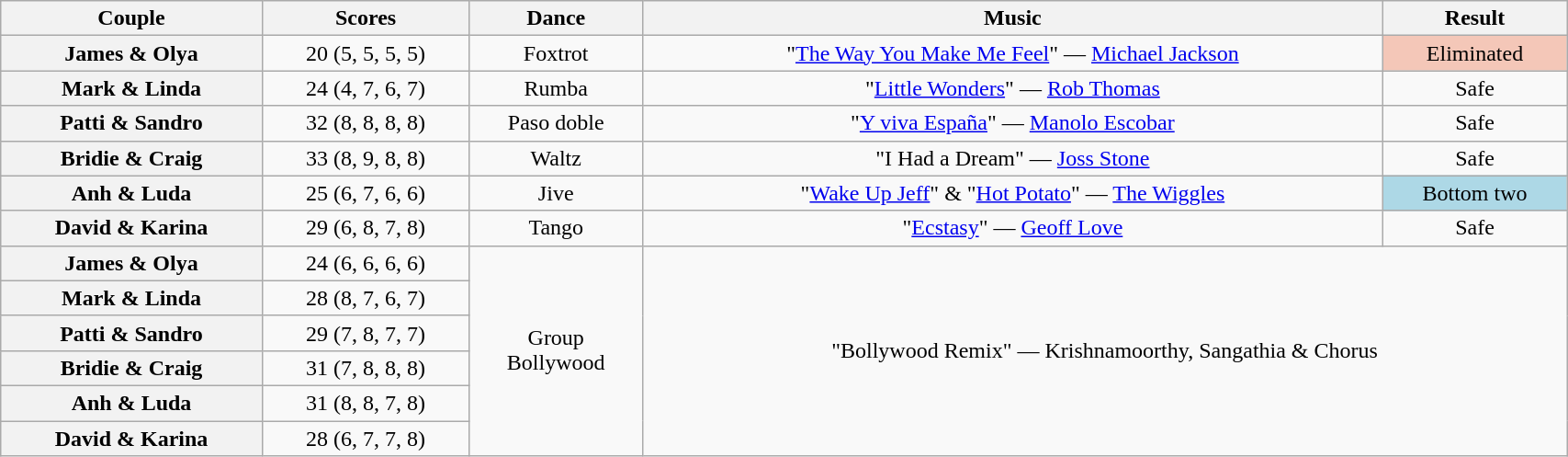<table class="wikitable sortable" style="text-align:center; width: 90%">
<tr>
<th scope="col">Couple</th>
<th scope="col">Scores</th>
<th scope="col">Dance</th>
<th scope="col" class="unsortable">Music</th>
<th scope="col" class="unsortable">Result</th>
</tr>
<tr>
<th scope="row">James & Olya</th>
<td>20 (5, 5, 5, 5)</td>
<td>Foxtrot</td>
<td>"<a href='#'>The Way You Make Me Feel</a>" — <a href='#'>Michael Jackson</a></td>
<td bgcolor="f4c7b8">Eliminated</td>
</tr>
<tr>
<th scope="row">Mark & Linda</th>
<td>24 (4, 7, 6, 7)</td>
<td>Rumba</td>
<td>"<a href='#'>Little Wonders</a>" — <a href='#'>Rob Thomas</a></td>
<td>Safe</td>
</tr>
<tr>
<th scope="row">Patti & Sandro</th>
<td>32 (8, 8, 8, 8)</td>
<td>Paso doble</td>
<td>"<a href='#'>Y viva España</a>" — <a href='#'>Manolo Escobar</a></td>
<td>Safe</td>
</tr>
<tr>
<th scope="row">Bridie & Craig</th>
<td>33 (8, 9, 8, 8)</td>
<td>Waltz</td>
<td>"I Had a Dream" — <a href='#'>Joss Stone</a></td>
<td>Safe</td>
</tr>
<tr>
<th scope="row">Anh & Luda</th>
<td>25 (6, 7, 6, 6)</td>
<td>Jive</td>
<td>"<a href='#'>Wake Up Jeff</a>" & "<a href='#'>Hot Potato</a>" — <a href='#'>The Wiggles</a></td>
<td bgcolor="lightblue">Bottom two</td>
</tr>
<tr>
<th scope="row">David & Karina</th>
<td>29 (6, 8, 7, 8)</td>
<td>Tango</td>
<td>"<a href='#'>Ecstasy</a>" — <a href='#'>Geoff Love</a></td>
<td>Safe</td>
</tr>
<tr>
<th scope="row">James & Olya</th>
<td>24 (6, 6, 6, 6)</td>
<td rowspan="6">Group<br>Bollywood</td>
<td colspan="2" rowspan="6">"Bollywood Remix" — Krishnamoorthy, Sangathia & Chorus</td>
</tr>
<tr>
<th scope="row">Mark & Linda</th>
<td>28 (8, 7, 6, 7)</td>
</tr>
<tr>
<th scope="row">Patti & Sandro</th>
<td>29 (7, 8, 7, 7)</td>
</tr>
<tr>
<th scope="row">Bridie & Craig</th>
<td>31 (7, 8, 8, 8)</td>
</tr>
<tr>
<th scope="row">Anh & Luda</th>
<td>31 (8, 8, 7, 8)</td>
</tr>
<tr>
<th scope="row">David & Karina</th>
<td>28 (6, 7, 7, 8)</td>
</tr>
</table>
